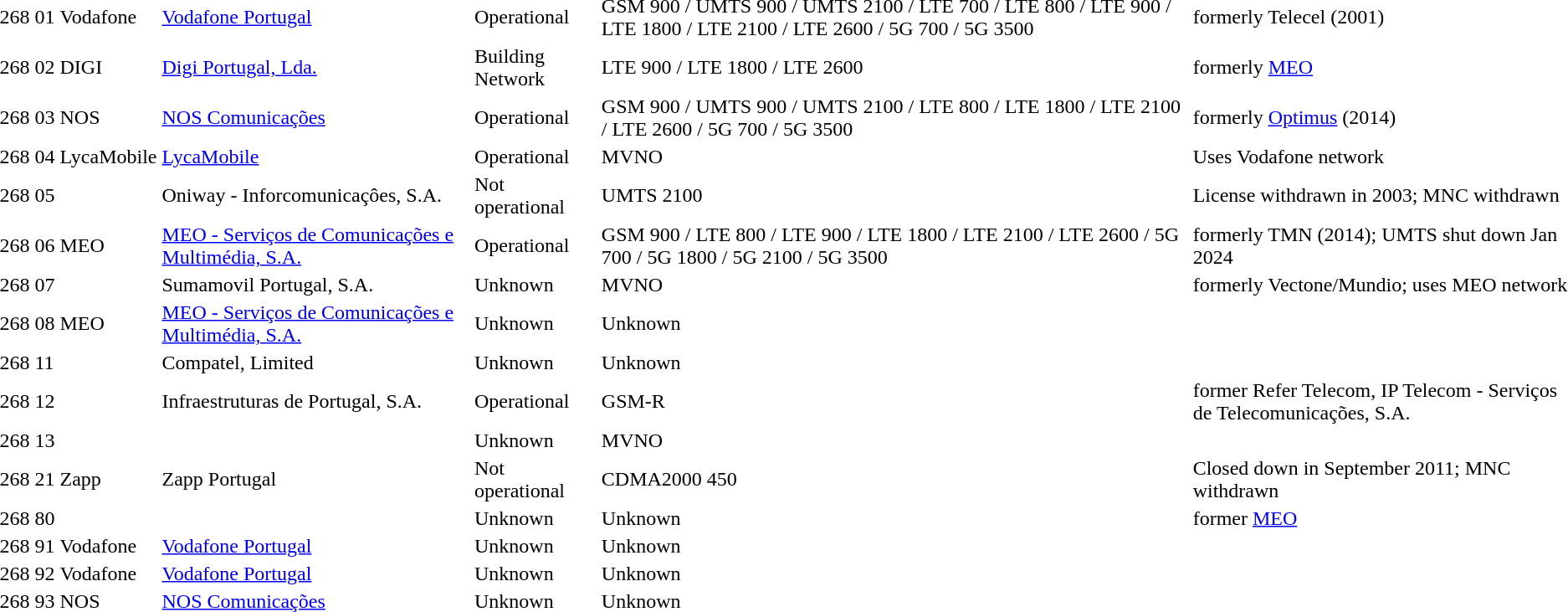<table>
<tr>
<td>268</td>
<td>01</td>
<td>Vodafone</td>
<td><a href='#'>Vodafone Portugal</a></td>
<td>Operational</td>
<td>GSM 900 / UMTS 900 / UMTS 2100 / LTE 700 / LTE 800 / LTE 900 / LTE 1800 / LTE 2100 / LTE 2600 / 5G 700 / 5G 3500</td>
<td>formerly Telecel (2001)</td>
</tr>
<tr>
<td>268</td>
<td>02</td>
<td>DIGI</td>
<td><a href='#'>Digi Portugal, Lda.</a></td>
<td>Building Network</td>
<td>LTE 900 / LTE 1800 / LTE 2600</td>
<td>formerly <a href='#'>MEO</a></td>
</tr>
<tr>
<td>268</td>
<td>03</td>
<td>NOS</td>
<td><a href='#'>NOS Comunicações</a></td>
<td>Operational</td>
<td>GSM 900 / UMTS 900 / UMTS 2100 / LTE 800 / LTE 1800 / LTE 2100 / LTE 2600 / 5G 700 / 5G 3500</td>
<td>formerly <a href='#'>Optimus</a> (2014)</td>
</tr>
<tr>
<td>268</td>
<td>04</td>
<td>LycaMobile</td>
<td><a href='#'>LycaMobile</a></td>
<td>Operational</td>
<td>MVNO</td>
<td>Uses Vodafone network</td>
</tr>
<tr>
<td>268</td>
<td>05</td>
<td></td>
<td>Oniway - Inforcomunicaçôes, S.A.</td>
<td>Not operational</td>
<td>UMTS 2100</td>
<td> License withdrawn in 2003; MNC withdrawn</td>
</tr>
<tr>
<td>268</td>
<td>06</td>
<td>MEO</td>
<td><a href='#'>MEO - Serviços de Comunicações e Multimédia, S.A.</a></td>
<td>Operational</td>
<td>GSM 900 / LTE 800 / LTE 900 / LTE 1800 / LTE 2100 / LTE 2600 / 5G 700 / 5G 1800 / 5G 2100 / 5G 3500</td>
<td>formerly TMN (2014); UMTS shut down Jan 2024</td>
</tr>
<tr>
<td>268</td>
<td>07</td>
<td></td>
<td>Sumamovil Portugal, S.A.</td>
<td>Unknown</td>
<td>MVNO</td>
<td>formerly Vectone/Mundio; uses MEO network</td>
</tr>
<tr>
<td>268</td>
<td>08</td>
<td>MEO</td>
<td><a href='#'>MEO - Serviços de Comunicações e Multimédia, S.A.</a></td>
<td>Unknown</td>
<td>Unknown</td>
<td></td>
</tr>
<tr>
<td>268</td>
<td>11</td>
<td></td>
<td>Compatel, Limited</td>
<td>Unknown</td>
<td>Unknown</td>
<td></td>
</tr>
<tr>
<td>268</td>
<td>12</td>
<td></td>
<td>Infraestruturas de Portugal, S.A.</td>
<td>Operational</td>
<td>GSM-R</td>
<td>former Refer Telecom, IP Telecom - Serviços de Telecomunicações, S.A.</td>
</tr>
<tr>
<td>268</td>
<td>13</td>
<td></td>
<td></td>
<td>Unknown</td>
<td>MVNO</td>
<td></td>
</tr>
<tr>
<td>268</td>
<td>21</td>
<td>Zapp</td>
<td>Zapp Portugal</td>
<td>Not operational</td>
<td>CDMA2000 450</td>
<td>Closed down in September 2011; MNC withdrawn</td>
</tr>
<tr>
<td>268</td>
<td>80</td>
<td></td>
<td></td>
<td>Unknown</td>
<td>Unknown</td>
<td>former <a href='#'>MEO</a></td>
</tr>
<tr>
<td>268</td>
<td>91</td>
<td>Vodafone</td>
<td><a href='#'>Vodafone Portugal</a></td>
<td>Unknown</td>
<td>Unknown</td>
<td></td>
</tr>
<tr>
<td>268</td>
<td>92</td>
<td>Vodafone</td>
<td><a href='#'>Vodafone Portugal</a></td>
<td>Unknown</td>
<td>Unknown</td>
<td></td>
</tr>
<tr>
<td>268</td>
<td>93</td>
<td>NOS</td>
<td><a href='#'>NOS Comunicações</a></td>
<td>Unknown</td>
<td>Unknown</td>
<td></td>
</tr>
</table>
